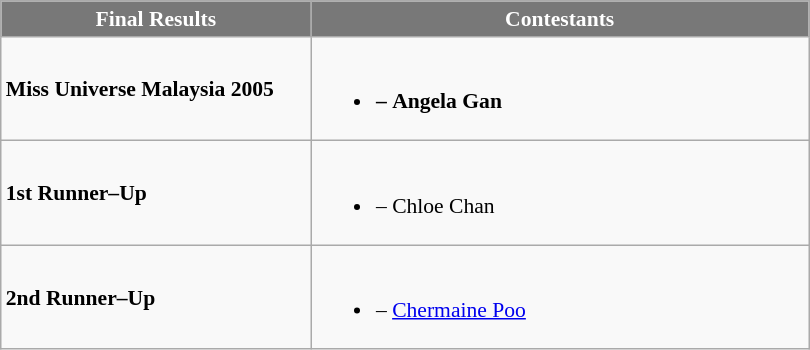<table class="wikitable sortable" style="font-size: 90%;">
<tr>
<th width="200" style="background-color:#787878;color:#FFFFFF;">Final Results</th>
<th width="325" style="background-color:#787878;color:#FFFFFF;">Contestants</th>
</tr>
<tr>
<td><strong>Miss Universe Malaysia 2005</strong></td>
<td><br><ul><li><strong></strong> <strong>–</strong> <strong>Angela Gan</strong></li></ul></td>
</tr>
<tr>
<td><strong>1st Runner–Up</strong></td>
<td><br><ul><li><strong></strong> – Chloe Chan</li></ul></td>
</tr>
<tr>
<td><strong>2nd Runner–Up</strong></td>
<td><br><ul><li><strong></strong> – <a href='#'>Chermaine Poo</a></li></ul></td>
</tr>
</table>
